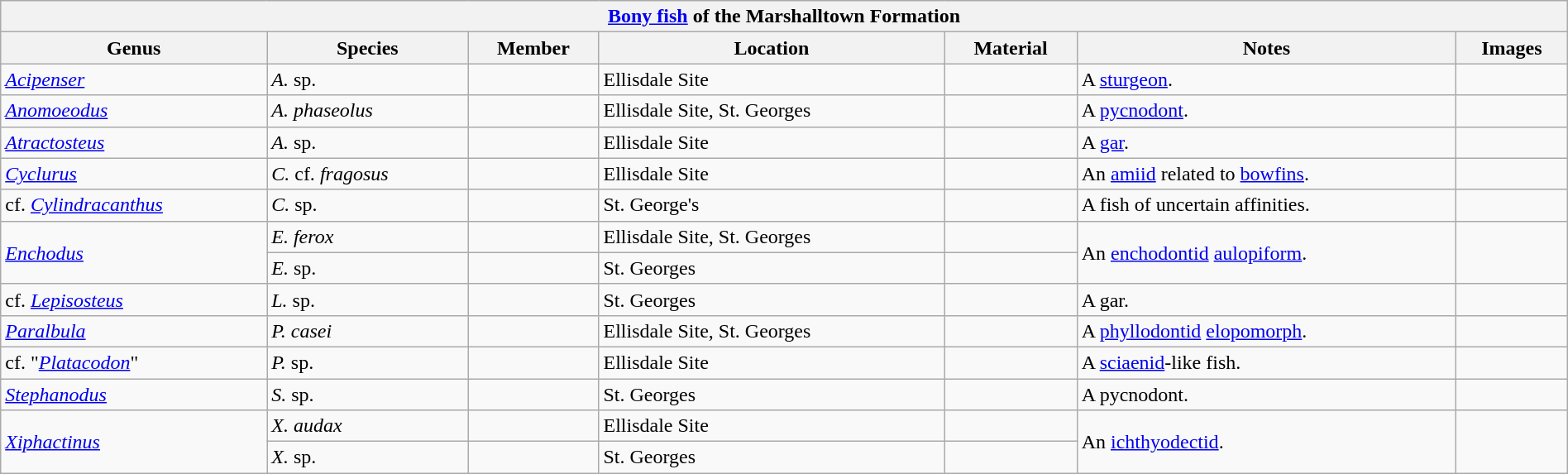<table class="wikitable" align="center" width="100%">
<tr>
<th colspan="8" align="center"><strong><a href='#'>Bony fish</a> of the Marshalltown Formation</strong></th>
</tr>
<tr>
<th>Genus</th>
<th>Species</th>
<th>Member</th>
<th>Location</th>
<th>Material</th>
<th>Notes</th>
<th>Images</th>
</tr>
<tr>
<td><em><a href='#'>Acipenser</a></em></td>
<td><em>A.</em> sp.</td>
<td></td>
<td>Ellisdale Site</td>
<td></td>
<td>A <a href='#'>sturgeon</a>.</td>
<td></td>
</tr>
<tr>
<td><em><a href='#'>Anomoeodus</a></em></td>
<td><em>A. phaseolus</em></td>
<td></td>
<td>Ellisdale Site, St. Georges</td>
<td></td>
<td>A <a href='#'>pycnodont</a>.</td>
<td></td>
</tr>
<tr>
<td><em><a href='#'>Atractosteus</a></em></td>
<td><em>A.</em> sp.</td>
<td></td>
<td>Ellisdale Site</td>
<td></td>
<td>A <a href='#'>gar</a>.</td>
<td></td>
</tr>
<tr>
<td><em><a href='#'>Cyclurus</a></em></td>
<td><em>C.</em> cf. <em>fragosus</em></td>
<td></td>
<td>Ellisdale Site</td>
<td></td>
<td>An <a href='#'>amiid</a> related to <a href='#'>bowfins</a>.</td>
<td></td>
</tr>
<tr>
<td>cf. <em><a href='#'>Cylindracanthus</a></em></td>
<td><em>C.</em> sp.</td>
<td></td>
<td>St. George's</td>
<td></td>
<td>A fish of uncertain affinities.</td>
<td></td>
</tr>
<tr>
<td rowspan="2"><em><a href='#'>Enchodus</a></em></td>
<td><em>E. ferox</em></td>
<td></td>
<td>Ellisdale Site, St. Georges</td>
<td></td>
<td rowspan="2">An <a href='#'>enchodontid</a> <a href='#'>aulopiform</a>.</td>
<td rowspan="2"></td>
</tr>
<tr>
<td><em>E.</em> sp.</td>
<td></td>
<td>St. Georges</td>
<td></td>
</tr>
<tr>
<td>cf. <em><a href='#'>Lepisosteus</a></em></td>
<td><em>L.</em> sp.</td>
<td></td>
<td>St. Georges</td>
<td></td>
<td>A gar.</td>
<td></td>
</tr>
<tr>
<td><em><a href='#'>Paralbula</a></em></td>
<td><em>P. casei</em></td>
<td></td>
<td>Ellisdale Site, St. Georges</td>
<td></td>
<td>A <a href='#'>phyllodontid</a> <a href='#'>elopomorph</a>.</td>
<td></td>
</tr>
<tr>
<td>cf. "<em><a href='#'>Platacodon</a></em>"</td>
<td><em>P.</em> sp.</td>
<td></td>
<td>Ellisdale Site</td>
<td></td>
<td>A <a href='#'>sciaenid</a>-like fish.</td>
<td></td>
</tr>
<tr>
<td><em><a href='#'>Stephanodus</a></em></td>
<td><em>S.</em> sp.</td>
<td></td>
<td>St. Georges</td>
<td></td>
<td>A pycnodont.</td>
<td></td>
</tr>
<tr>
<td rowspan="2"><em><a href='#'>Xiphactinus</a></em></td>
<td><em>X. audax</em></td>
<td></td>
<td>Ellisdale Site</td>
<td></td>
<td rowspan="2">An <a href='#'>ichthyodectid</a>.</td>
<td rowspan="2"></td>
</tr>
<tr>
<td><em>X.</em> sp.</td>
<td></td>
<td>St. Georges</td>
<td></td>
</tr>
</table>
